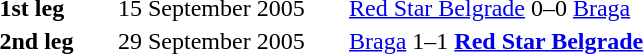<table>
<tr ---->
<td width="75"></td>
</tr>
<tr ---->
<td width="75"></td>
<td width="150"></td>
<td width="200"></td>
</tr>
<tr ---->
<td><strong>1st leg</strong></td>
<td>15 September 2005</td>
<td><a href='#'>Red Star Belgrade</a> 0–0 <a href='#'>Braga</a></td>
</tr>
<tr ---->
<td><strong>2nd leg</strong></td>
<td>29 September 2005</td>
<td><a href='#'>Braga</a> 1–1 <strong><a href='#'>Red Star Belgrade</a></strong></td>
</tr>
</table>
